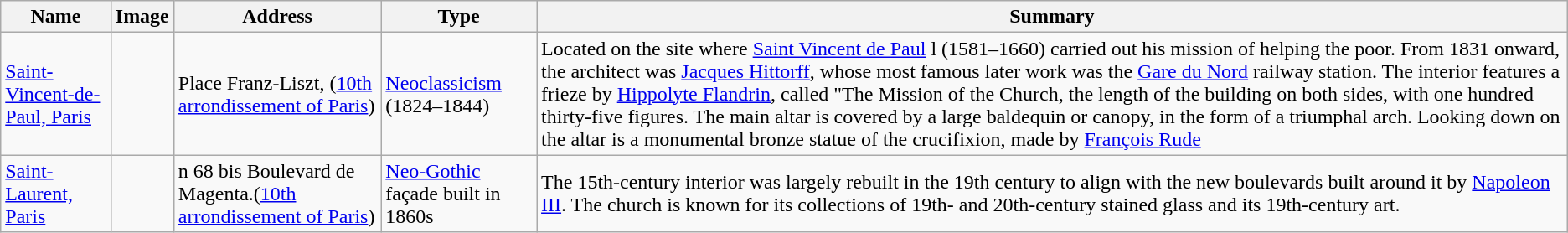<table class="wikitable sortable">
<tr>
<th>Name</th>
<th>Image</th>
<th>Address</th>
<th>Type</th>
<th class=unsortable>Summary</th>
</tr>
<tr>
<td><a href='#'>Saint-Vincent-de-Paul, Paris</a></td>
<td></td>
<td>Place Franz-Liszt, (<a href='#'>10th arrondissement of Paris</a>)</td>
<td><a href='#'>Neoclassicism</a> (1824–1844)</td>
<td>Located on the site where <a href='#'>Saint Vincent de Paul</a> l (1581–1660) carried out his mission of helping the poor. From 1831 onward, the architect was <a href='#'>Jacques Hittorff</a>, whose most famous later work was the <a href='#'>Gare du Nord</a> railway station. The interior features a frieze by <a href='#'>Hippolyte Flandrin</a>, called "The Mission of the Church, the length of the building on both sides, with one hundred thirty-five figures. The main altar is covered by a large baldequin or canopy, in the form of a triumphal arch. Looking down on the altar is a monumental bronze statue of the crucifixion, made by <a href='#'>François Rude</a></td>
</tr>
<tr>
<td><a href='#'>Saint-Laurent, Paris</a></td>
<td></td>
<td>n 68 bis Boulevard de Magenta.(<a href='#'>10th arrondissement of Paris</a>)</td>
<td><a href='#'>Neo-Gothic</a> façade built in 1860s</td>
<td>The 15th-century interior was largely rebuilt in the 19th century to align with the new boulevards built around it by <a href='#'>Napoleon III</a>. The church is known for its collections of 19th- and 20th-century stained glass and its 19th-century art.</td>
</tr>
</table>
